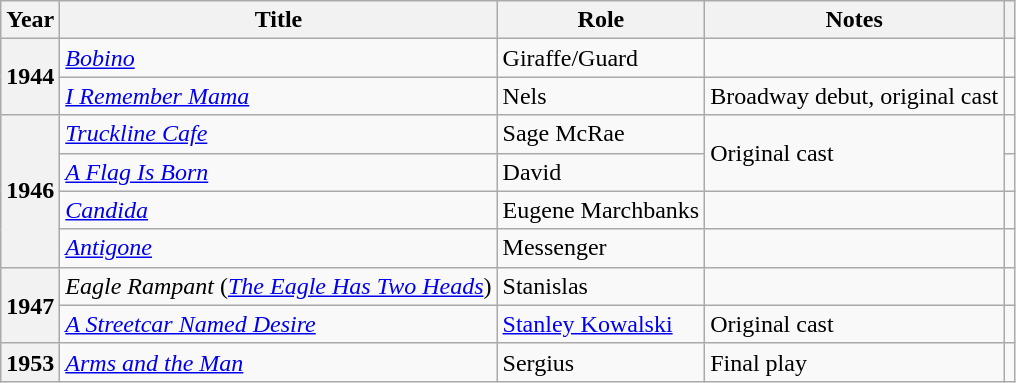<table class="wikitable plainrowheaders sortable" style="margin-right: 0;">
<tr>
<th scope="col">Year</th>
<th scope="col">Title</th>
<th scope="col">Role</th>
<th scope="col" class="unsortable">Notes</th>
<th scope="col" class="unsortable"></th>
</tr>
<tr>
<th rowspan="2" scope="row">1944</th>
<td><em><a href='#'>Bobino</a></em></td>
<td>Giraffe/Guard</td>
<td></td>
<td></td>
</tr>
<tr>
<td><em><a href='#'>I Remember Mama</a></em></td>
<td>Nels</td>
<td>Broadway debut, original cast</td>
<td></td>
</tr>
<tr>
<th rowspan="4" scope="row">1946</th>
<td><em><a href='#'>Truckline Cafe</a></em></td>
<td>Sage McRae</td>
<td rowspan="2">Original cast</td>
<td></td>
</tr>
<tr>
<td><em><a href='#'>A Flag Is Born</a></em></td>
<td>David</td>
<td></td>
</tr>
<tr>
<td><em><a href='#'>Candida</a></em></td>
<td>Eugene Marchbanks</td>
<td></td>
<td></td>
</tr>
<tr>
<td><em><a href='#'>Antigone</a></em></td>
<td>Messenger</td>
<td></td>
<td></td>
</tr>
<tr>
<th rowspan="2" scope="row">1947</th>
<td><em>Eagle Rampant</em> (<em><a href='#'>The Eagle Has Two Heads</a></em>)</td>
<td>Stanislas</td>
<td></td>
<td></td>
</tr>
<tr>
<td><em><a href='#'>A Streetcar Named Desire</a></em></td>
<td><a href='#'>Stanley Kowalski</a></td>
<td>Original cast</td>
<td></td>
</tr>
<tr>
<th scope="row">1953</th>
<td><em><a href='#'>Arms and the Man</a></em></td>
<td>Sergius</td>
<td>Final play</td>
<td></td>
</tr>
</table>
